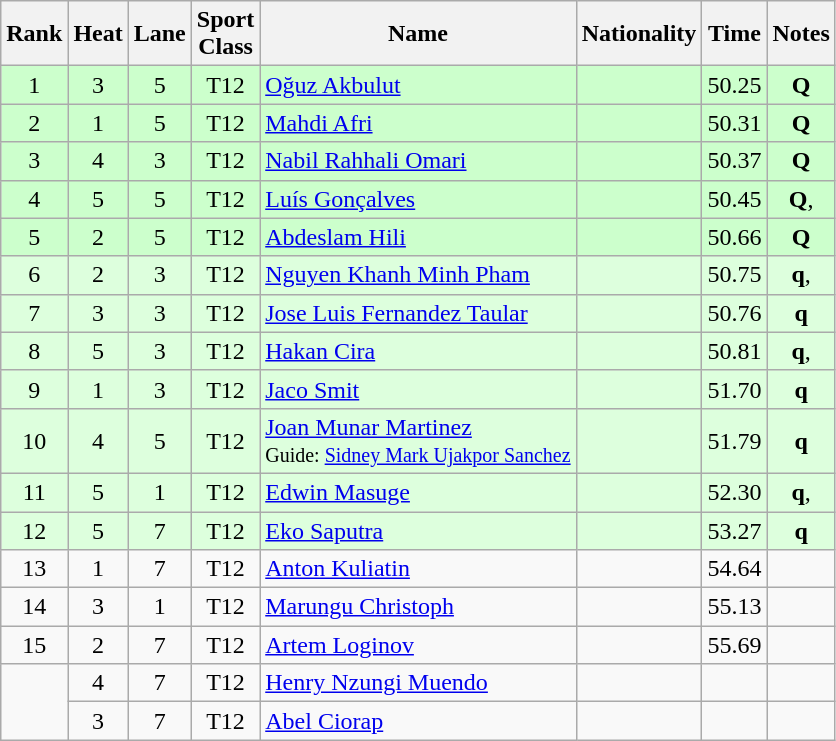<table class="wikitable sortable" style="text-align:center">
<tr>
<th>Rank</th>
<th>Heat</th>
<th>Lane</th>
<th>Sport<br>Class</th>
<th>Name</th>
<th>Nationality</th>
<th>Time</th>
<th>Notes</th>
</tr>
<tr bgcolor="ccffcc">
<td>1</td>
<td>3</td>
<td>5</td>
<td>T12</td>
<td align="left"><a href='#'>Oğuz Akbulut</a></td>
<td align="left"></td>
<td>50.25</td>
<td><strong>Q</strong></td>
</tr>
<tr bgcolor="ccffcc">
<td>2</td>
<td>1</td>
<td>5</td>
<td>T12</td>
<td align="left"><a href='#'>Mahdi Afri</a></td>
<td align="left"></td>
<td>50.31</td>
<td><strong>Q</strong></td>
</tr>
<tr bgcolor="ccffcc">
<td>3</td>
<td>4</td>
<td>3</td>
<td>T12</td>
<td align="left"><a href='#'>Nabil Rahhali Omari</a></td>
<td align="left"></td>
<td>50.37</td>
<td><strong>Q</strong></td>
</tr>
<tr bgcolor="ccffcc">
<td>4</td>
<td>5</td>
<td>5</td>
<td>T12</td>
<td align="left"><a href='#'>Luís Gonçalves</a></td>
<td align="left"></td>
<td>50.45</td>
<td><strong>Q</strong>, </td>
</tr>
<tr bgcolor="ccffcc">
<td>5</td>
<td>2</td>
<td>5</td>
<td>T12</td>
<td align="left"><a href='#'>Abdeslam Hili</a></td>
<td align="left"></td>
<td>50.66</td>
<td><strong>Q</strong></td>
</tr>
<tr bgcolor="ddffdd">
<td>6</td>
<td>2</td>
<td>3</td>
<td>T12</td>
<td align="left"><a href='#'>Nguyen Khanh Minh Pham</a></td>
<td align="left"></td>
<td>50.75</td>
<td><strong>q</strong>, </td>
</tr>
<tr bgcolor="ddffdd">
<td>7</td>
<td>3</td>
<td>3</td>
<td>T12</td>
<td align="left"><a href='#'>Jose Luis Fernandez Taular</a></td>
<td align="left"></td>
<td>50.76</td>
<td><strong>q</strong></td>
</tr>
<tr bgcolor="ddffdd">
<td>8</td>
<td>5</td>
<td>3</td>
<td>T12</td>
<td align="left"><a href='#'>Hakan Cira</a></td>
<td align="left"></td>
<td>50.81</td>
<td><strong>q</strong>, </td>
</tr>
<tr bgcolor="ddffdd">
<td>9</td>
<td>1</td>
<td>3</td>
<td>T12</td>
<td align="left"><a href='#'>Jaco Smit</a></td>
<td align="left"></td>
<td>51.70</td>
<td><strong>q</strong></td>
</tr>
<tr bgcolor="ddffdd">
<td>10</td>
<td>4</td>
<td>5</td>
<td>T12</td>
<td align="left"><a href='#'>Joan Munar Martinez</a><br><small>Guide: <a href='#'>Sidney Mark Ujakpor Sanchez</a></small></td>
<td align="left"></td>
<td>51.79</td>
<td><strong>q</strong></td>
</tr>
<tr bgcolor="ddffdd">
<td>11</td>
<td>5</td>
<td>1</td>
<td>T12</td>
<td align="left"><a href='#'>Edwin Masuge</a></td>
<td align="left"></td>
<td>52.30</td>
<td><strong>q</strong>, </td>
</tr>
<tr bgcolor="ddffdd">
<td>12</td>
<td>5</td>
<td>7</td>
<td>T12</td>
<td align="left"><a href='#'>Eko Saputra</a></td>
<td align="left"></td>
<td>53.27</td>
<td><strong>q</strong></td>
</tr>
<tr>
<td>13</td>
<td>1</td>
<td>7</td>
<td>T12</td>
<td align="left"><a href='#'>Anton Kuliatin</a></td>
<td align="left"></td>
<td>54.64</td>
<td></td>
</tr>
<tr>
<td>14</td>
<td>3</td>
<td>1</td>
<td>T12</td>
<td align="left"><a href='#'>Marungu Christoph</a></td>
<td align="left"></td>
<td>55.13</td>
<td></td>
</tr>
<tr>
<td>15</td>
<td>2</td>
<td>7</td>
<td>T12</td>
<td align="left"><a href='#'>Artem Loginov</a></td>
<td align="left"></td>
<td>55.69</td>
<td></td>
</tr>
<tr>
<td rowspan="2"></td>
<td>4</td>
<td>7</td>
<td>T12</td>
<td align="left"><a href='#'>Henry Nzungi Muendo</a></td>
<td align="left"></td>
<td></td>
<td></td>
</tr>
<tr>
<td>3</td>
<td>7</td>
<td>T12</td>
<td align="left"><a href='#'>Abel Ciorap</a></td>
<td align="left"></td>
<td></td>
<td></td>
</tr>
</table>
